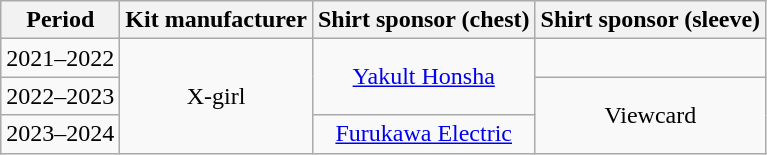<table class="wikitable" style="text-align:center">
<tr>
<th>Period</th>
<th>Kit manufacturer</th>
<th>Shirt sponsor (chest)</th>
<th>Shirt sponsor (sleeve)</th>
</tr>
<tr>
<td>2021–2022</td>
<td rowspan="3">X-girl</td>
<td rowspan="2"><a href='#'>Yakult Honsha</a></td>
<td></td>
</tr>
<tr>
<td>2022–2023</td>
<td rowspan="2">Viewcard</td>
</tr>
<tr>
<td>2023–2024</td>
<td><a href='#'>Furukawa Electric</a></td>
</tr>
</table>
